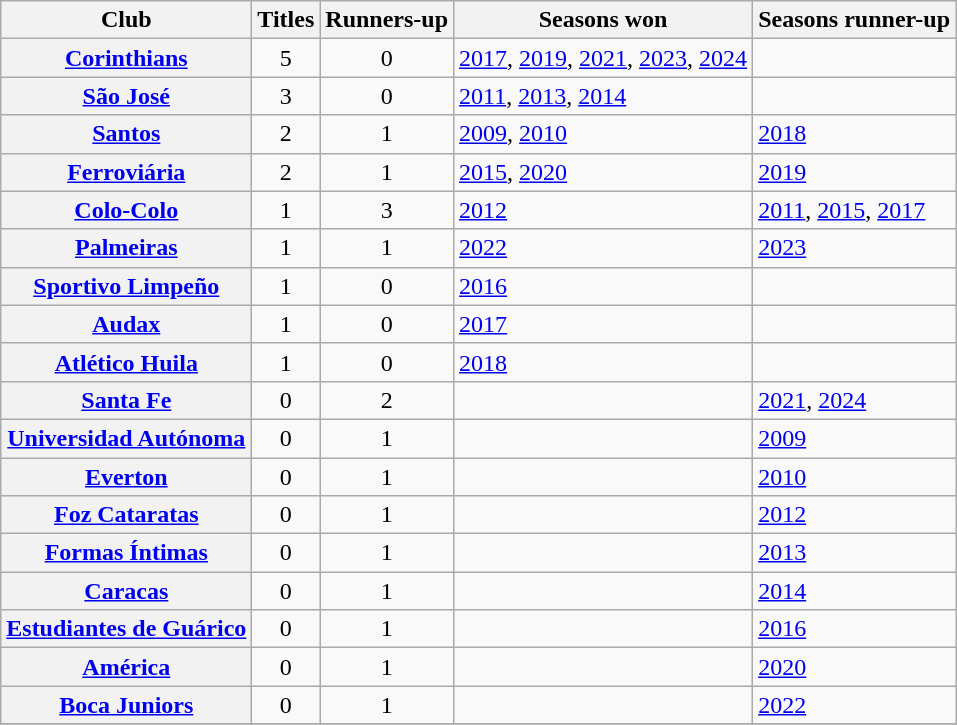<table class="wikitable sortable plainrowheaders">
<tr>
<th scope=col>Club</th>
<th scope=col>Titles</th>
<th scope=col>Runners-up</th>
<th scope=col>Seasons won</th>
<th scope=col>Seasons runner-up</th>
</tr>
<tr>
<th scope=row> <a href='#'>Corinthians</a></th>
<td align=center>5</td>
<td align=center>0</td>
<td><a href='#'>2017</a>, <a href='#'>2019</a>, <a href='#'>2021</a>, <a href='#'>2023</a>, <a href='#'>2024</a></td>
<td></td>
</tr>
<tr>
<th scope=row> <a href='#'>São José</a></th>
<td align=center>3</td>
<td align=center>0</td>
<td><a href='#'>2011</a>, <a href='#'>2013</a>, <a href='#'>2014</a></td>
<td></td>
</tr>
<tr>
<th scope=row> <a href='#'>Santos</a></th>
<td align=center>2</td>
<td align=center>1</td>
<td><a href='#'>2009</a>, <a href='#'>2010</a></td>
<td><a href='#'>2018</a></td>
</tr>
<tr>
<th scope=row> <a href='#'>Ferroviária</a></th>
<td align=center>2</td>
<td align=center>1</td>
<td><a href='#'>2015</a>, <a href='#'>2020</a></td>
<td><a href='#'>2019</a></td>
</tr>
<tr>
<th scope=row> <a href='#'>Colo-Colo</a></th>
<td align=center>1</td>
<td align=center>3</td>
<td><a href='#'>2012</a></td>
<td><a href='#'>2011</a>, <a href='#'>2015</a>, <a href='#'>2017</a></td>
</tr>
<tr>
<th scope=row> <a href='#'>Palmeiras</a></th>
<td align=center>1</td>
<td align=center>1</td>
<td><a href='#'>2022</a></td>
<td><a href='#'>2023</a></td>
</tr>
<tr>
<th scope=row> <a href='#'>Sportivo Limpeño</a></th>
<td align=center>1</td>
<td align=center>0</td>
<td><a href='#'>2016</a></td>
<td></td>
</tr>
<tr>
<th scope=row> <a href='#'>Audax</a></th>
<td align=center>1</td>
<td align=center>0</td>
<td><a href='#'>2017</a></td>
<td></td>
</tr>
<tr>
<th scope=row> <a href='#'>Atlético Huila</a></th>
<td align=center>1</td>
<td align=center>0</td>
<td><a href='#'>2018</a></td>
<td></td>
</tr>
<tr>
<th scope=row> <a href='#'>Santa Fe</a></th>
<td align=center>0</td>
<td align=center>2</td>
<td></td>
<td><a href='#'>2021</a>, <a href='#'>2024</a></td>
</tr>
<tr>
<th scope=row> <a href='#'>Universidad Autónoma</a></th>
<td align=center>0</td>
<td align=center>1</td>
<td></td>
<td><a href='#'>2009</a></td>
</tr>
<tr>
<th scope=row> <a href='#'>Everton</a></th>
<td align=center>0</td>
<td align=center>1</td>
<td></td>
<td><a href='#'>2010</a></td>
</tr>
<tr>
<th scope=row> <a href='#'>Foz Cataratas</a></th>
<td align=center>0</td>
<td align=center>1</td>
<td></td>
<td><a href='#'>2012</a></td>
</tr>
<tr>
<th scope=row> <a href='#'>Formas Íntimas</a></th>
<td align=center>0</td>
<td align=center>1</td>
<td></td>
<td><a href='#'>2013</a></td>
</tr>
<tr>
<th scope=row> <a href='#'>Caracas</a></th>
<td align=center>0</td>
<td align=center>1</td>
<td></td>
<td><a href='#'>2014</a></td>
</tr>
<tr>
<th scope=row> <a href='#'>Estudiantes de Guárico</a></th>
<td align=center>0</td>
<td align=center>1</td>
<td></td>
<td><a href='#'>2016</a></td>
</tr>
<tr>
<th scope=row> <a href='#'>América</a></th>
<td align=center>0</td>
<td align=center>1</td>
<td></td>
<td><a href='#'>2020</a></td>
</tr>
<tr>
<th scope=row> <a href='#'>Boca Juniors</a></th>
<td align=center>0</td>
<td align=center>1</td>
<td></td>
<td><a href='#'>2022</a></td>
</tr>
<tr>
</tr>
</table>
